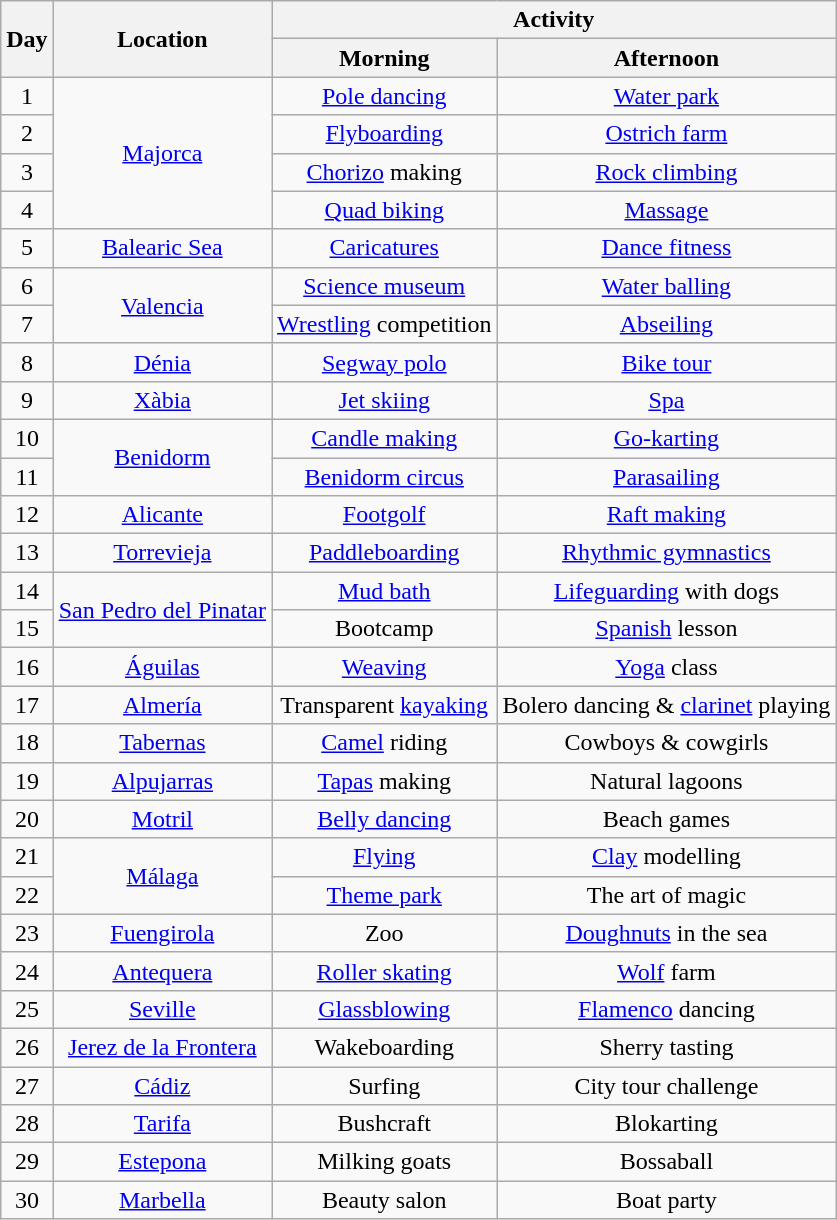<table class="wikitable" style="text-align:center;">
<tr>
<th rowspan=2>Day</th>
<th rowspan=2>Location</th>
<th colspan=2>Activity</th>
</tr>
<tr>
<th>Morning</th>
<th>Afternoon</th>
</tr>
<tr>
<td>1</td>
<td rowspan="4"><a href='#'>Majorca</a></td>
<td><a href='#'>Pole dancing</a></td>
<td><a href='#'>Water park</a></td>
</tr>
<tr>
<td>2</td>
<td><a href='#'>Flyboarding</a></td>
<td><a href='#'>Ostrich farm</a></td>
</tr>
<tr>
<td>3</td>
<td><a href='#'>Chorizo</a> making</td>
<td><a href='#'>Rock climbing</a></td>
</tr>
<tr>
<td>4</td>
<td><a href='#'>Quad biking</a></td>
<td><a href='#'>Massage</a></td>
</tr>
<tr>
<td>5</td>
<td><a href='#'>Balearic Sea</a></td>
<td><a href='#'>Caricatures</a></td>
<td><a href='#'>Dance fitness</a></td>
</tr>
<tr>
<td>6</td>
<td rowspan="2"><a href='#'>Valencia</a></td>
<td><a href='#'>Science museum</a></td>
<td><a href='#'>Water balling</a></td>
</tr>
<tr>
<td>7</td>
<td><a href='#'>Wrestling</a> competition</td>
<td><a href='#'>Abseiling</a></td>
</tr>
<tr>
<td>8</td>
<td><a href='#'>Dénia</a></td>
<td><a href='#'>Segway polo</a></td>
<td><a href='#'>Bike tour</a></td>
</tr>
<tr>
<td>9</td>
<td><a href='#'>Xàbia</a></td>
<td><a href='#'>Jet skiing</a></td>
<td><a href='#'>Spa</a></td>
</tr>
<tr>
<td>10</td>
<td rowspan=2><a href='#'>Benidorm</a></td>
<td><a href='#'>Candle making</a></td>
<td><a href='#'>Go-karting</a></td>
</tr>
<tr>
<td>11</td>
<td><a href='#'>Benidorm circus</a></td>
<td><a href='#'>Parasailing</a></td>
</tr>
<tr>
<td>12</td>
<td><a href='#'>Alicante</a></td>
<td><a href='#'>Footgolf</a></td>
<td><a href='#'>Raft making</a></td>
</tr>
<tr>
<td>13</td>
<td><a href='#'>Torrevieja</a></td>
<td><a href='#'>Paddleboarding</a></td>
<td><a href='#'>Rhythmic gymnastics</a></td>
</tr>
<tr>
<td>14</td>
<td rowspan=2><a href='#'>San Pedro del Pinatar</a></td>
<td><a href='#'>Mud bath</a></td>
<td><a href='#'>Lifeguarding</a> with dogs</td>
</tr>
<tr>
<td>15</td>
<td>Bootcamp</td>
<td><a href='#'>Spanish</a> lesson</td>
</tr>
<tr>
<td>16</td>
<td><a href='#'>Águilas</a></td>
<td><a href='#'>Weaving</a></td>
<td><a href='#'>Yoga</a> class</td>
</tr>
<tr>
<td>17</td>
<td><a href='#'>Almería</a></td>
<td>Transparent <a href='#'>kayaking</a></td>
<td>Bolero dancing & <a href='#'>clarinet</a> playing</td>
</tr>
<tr>
<td>18</td>
<td><a href='#'>Tabernas</a></td>
<td><a href='#'>Camel</a> riding</td>
<td>Cowboys & cowgirls</td>
</tr>
<tr>
<td>19</td>
<td><a href='#'>Alpujarras</a></td>
<td><a href='#'>Tapas</a> making</td>
<td>Natural lagoons</td>
</tr>
<tr>
<td>20</td>
<td><a href='#'>Motril</a></td>
<td><a href='#'>Belly dancing</a></td>
<td>Beach games</td>
</tr>
<tr>
<td>21</td>
<td rowspan=2><a href='#'>Málaga</a></td>
<td><a href='#'>Flying</a></td>
<td><a href='#'>Clay</a> modelling</td>
</tr>
<tr>
<td>22</td>
<td><a href='#'>Theme park</a></td>
<td>The art of magic</td>
</tr>
<tr>
<td>23</td>
<td><a href='#'>Fuengirola</a></td>
<td>Zoo</td>
<td><a href='#'>Doughnuts</a> in the sea</td>
</tr>
<tr>
<td>24</td>
<td><a href='#'>Antequera</a></td>
<td><a href='#'>Roller skating</a></td>
<td><a href='#'>Wolf</a> farm</td>
</tr>
<tr>
<td>25</td>
<td><a href='#'>Seville</a></td>
<td><a href='#'>Glassblowing</a></td>
<td><a href='#'>Flamenco</a> dancing</td>
</tr>
<tr>
<td>26</td>
<td><a href='#'>Jerez de la Frontera</a></td>
<td>Wakeboarding</td>
<td>Sherry tasting</td>
</tr>
<tr>
<td>27</td>
<td><a href='#'>Cádiz</a></td>
<td>Surfing</td>
<td>City tour challenge</td>
</tr>
<tr>
<td>28</td>
<td><a href='#'>Tarifa</a></td>
<td>Bushcraft</td>
<td>Blokarting</td>
</tr>
<tr>
<td>29</td>
<td><a href='#'>Estepona</a></td>
<td>Milking goats</td>
<td>Bossaball</td>
</tr>
<tr>
<td>30</td>
<td><a href='#'>Marbella</a></td>
<td>Beauty salon</td>
<td>Boat party</td>
</tr>
</table>
